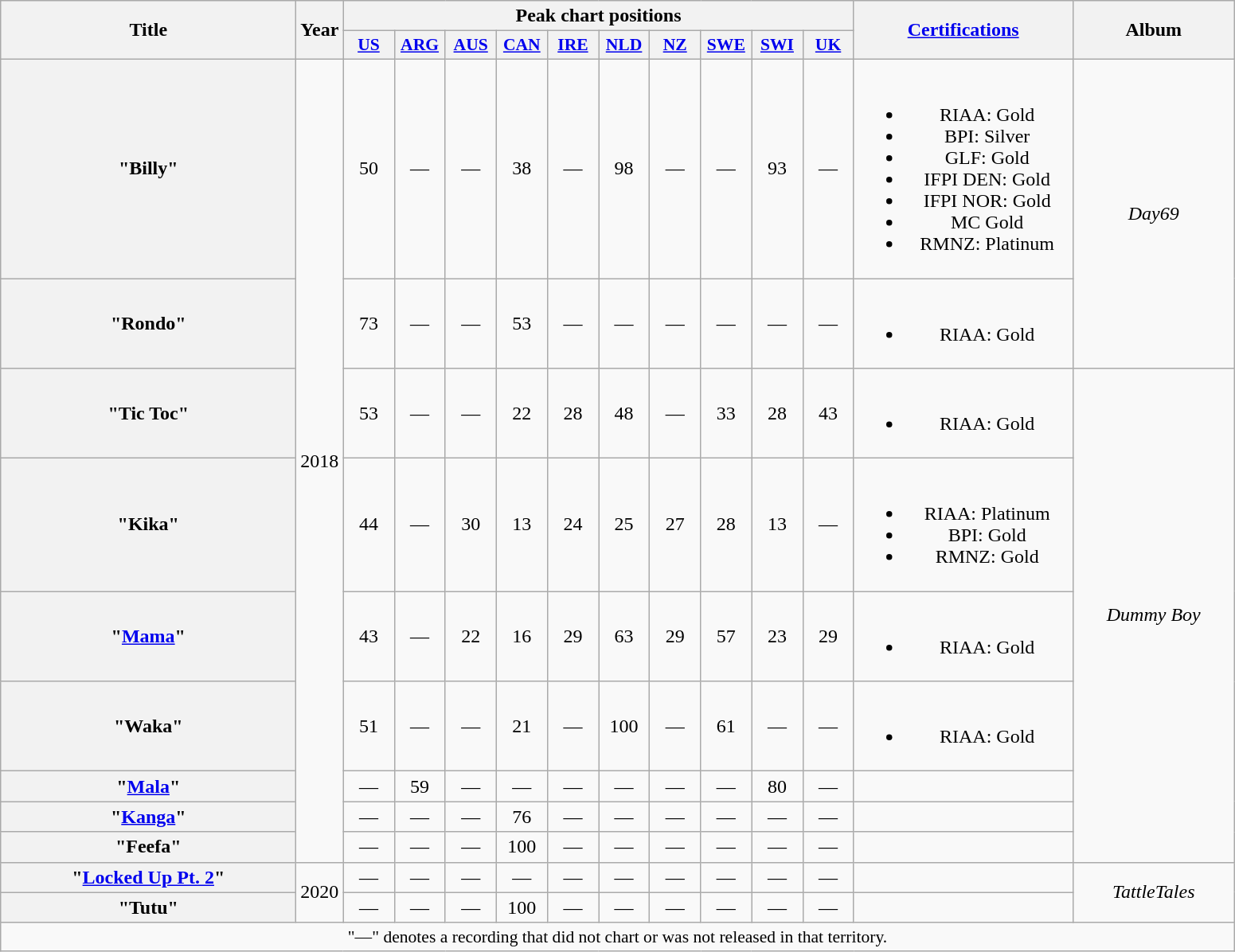<table class="wikitable plainrowheaders" style="text-align:center;">
<tr>
<th scope="col" rowspan="2" style="width:15em;">Title</th>
<th scope="col" rowspan="2" style="width:1em;">Year</th>
<th scope="col" colspan="10">Peak chart positions</th>
<th scope="col" rowspan="2" style="width:11em;"><a href='#'>Certifications</a></th>
<th scope="col" rowspan="2" style="width:8em;">Album</th>
</tr>
<tr>
<th scope="col" style="width:2.5em;font-size:90%;"><a href='#'>US</a><br></th>
<th scope="col" style="width:2.5em;font-size:90%;"><a href='#'>ARG</a><br></th>
<th scope="col" style="width:2.5em;font-size:90%;"><a href='#'>AUS</a><br></th>
<th scope="col" style="width:2.5em;font-size:90%;"><a href='#'>CAN</a><br></th>
<th scope="col" style="width:2.5em;font-size:90%;"><a href='#'>IRE</a><br></th>
<th scope="col" style="width:2.5em;font-size:90%;"><a href='#'>NLD</a><br></th>
<th scope="col" style="width:2.5em;font-size:90%;"><a href='#'>NZ</a><br></th>
<th scope="col" style="width:2.5em;font-size:90%;"><a href='#'>SWE</a><br></th>
<th scope="col" style="width:2.5em;font-size:90%;"><a href='#'>SWI</a><br></th>
<th scope="col" style="width:2.5em;font-size:90%;"><a href='#'>UK</a><br></th>
</tr>
<tr>
<th scope="row">"Billy"</th>
<td rowspan="9">2018</td>
<td>50</td>
<td>—</td>
<td>—</td>
<td>38</td>
<td>—</td>
<td>98</td>
<td>—</td>
<td>—</td>
<td>93</td>
<td>—</td>
<td><br><ul><li>RIAA: Gold</li><li>BPI: Silver</li><li>GLF: Gold</li><li>IFPI DEN: Gold</li><li>IFPI NOR: Gold</li><li>MC Gold</li><li>RMNZ: Platinum</li></ul></td>
<td rowspan="2"><em>Day69</em></td>
</tr>
<tr>
<th scope="row">"Rondo"<br></th>
<td>73</td>
<td>—</td>
<td>—</td>
<td>53</td>
<td>—</td>
<td>—</td>
<td>—</td>
<td>—</td>
<td>—</td>
<td>—</td>
<td><br><ul><li>RIAA: Gold</li></ul></td>
</tr>
<tr>
<th scope="row">"Tic Toc"<br></th>
<td>53</td>
<td>—</td>
<td>—</td>
<td>22</td>
<td>28</td>
<td>48</td>
<td>—</td>
<td>33</td>
<td>28</td>
<td>43</td>
<td><br><ul><li>RIAA: Gold</li></ul></td>
<td rowspan="7"><em>Dummy Boy</em></td>
</tr>
<tr>
<th scope="row">"Kika"<br></th>
<td>44</td>
<td>—</td>
<td>30</td>
<td>13</td>
<td>24</td>
<td>25</td>
<td>27</td>
<td>28</td>
<td>13</td>
<td>—</td>
<td><br><ul><li>RIAA: Platinum</li><li>BPI: Gold</li><li>RMNZ: Gold</li></ul></td>
</tr>
<tr>
<th scope="row">"<a href='#'>Mama</a>"<br></th>
<td>43</td>
<td>—</td>
<td>22</td>
<td>16</td>
<td>29</td>
<td>63</td>
<td>29</td>
<td>57</td>
<td>23</td>
<td>29</td>
<td><br><ul><li>RIAA: Gold</li></ul></td>
</tr>
<tr>
<th scope="row">"Waka"<br></th>
<td>51</td>
<td>—</td>
<td>—</td>
<td>21</td>
<td>—</td>
<td>100</td>
<td>—</td>
<td>61</td>
<td>—</td>
<td>—</td>
<td><br><ul><li>RIAA: Gold</li></ul></td>
</tr>
<tr>
<th scope="row">"<a href='#'>Mala</a>"<br></th>
<td>—</td>
<td>59</td>
<td>—</td>
<td>—</td>
<td>—</td>
<td>—</td>
<td>—</td>
<td>—</td>
<td>80</td>
<td>—</td>
<td></td>
</tr>
<tr>
<th scope="row">"<a href='#'>Kanga</a>"<br></th>
<td>—</td>
<td>—</td>
<td>—</td>
<td>76</td>
<td>—</td>
<td>—</td>
<td>—</td>
<td>—</td>
<td>—</td>
<td>—</td>
<td></td>
</tr>
<tr>
<th scope="row">"Feefa"<br></th>
<td>—</td>
<td>—</td>
<td>—</td>
<td>100</td>
<td>—</td>
<td>—</td>
<td>—</td>
<td>—</td>
<td>—</td>
<td>—</td>
<td></td>
</tr>
<tr>
<th scope="row">"<a href='#'>Locked Up Pt. 2</a>"<br></th>
<td rowspan="2">2020</td>
<td>—</td>
<td>—</td>
<td>—</td>
<td>—</td>
<td>—</td>
<td>—</td>
<td>—</td>
<td>—</td>
<td>—</td>
<td>—</td>
<td></td>
<td rowspan="2"><em>TattleTales</em></td>
</tr>
<tr>
<th scope="row">"Tutu"</th>
<td>—</td>
<td>—</td>
<td>—</td>
<td>100</td>
<td>—</td>
<td>—</td>
<td>—</td>
<td>—</td>
<td>—</td>
<td>—</td>
<td></td>
</tr>
<tr>
<td colspan="17" style="font-size:90%">"—" denotes a recording that did not chart or was not released in that territory.</td>
</tr>
</table>
